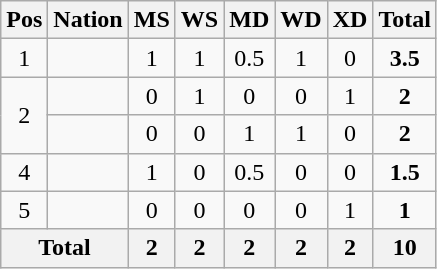<table class="wikitable" style="text-align:center">
<tr>
<th>Pos</th>
<th>Nation</th>
<th>MS</th>
<th>WS</th>
<th>MD</th>
<th>WD</th>
<th>XD</th>
<th>Total</th>
</tr>
<tr>
<td>1</td>
<td align=left></td>
<td>1</td>
<td>1</td>
<td>0.5</td>
<td>1</td>
<td>0</td>
<td><strong>3.5</strong></td>
</tr>
<tr>
<td rowspan="2">2</td>
<td align=left></td>
<td>0</td>
<td>1</td>
<td>0</td>
<td>0</td>
<td>1</td>
<td><strong>2</strong></td>
</tr>
<tr>
<td align=left></td>
<td>0</td>
<td>0</td>
<td>1</td>
<td>1</td>
<td>0</td>
<td><strong>2</strong></td>
</tr>
<tr>
<td>4</td>
<td align=left></td>
<td>1</td>
<td>0</td>
<td>0.5</td>
<td>0</td>
<td>0</td>
<td><strong>1.5</strong></td>
</tr>
<tr>
<td>5</td>
<td align=left></td>
<td>0</td>
<td>0</td>
<td>0</td>
<td>0</td>
<td>1</td>
<td><strong>1</strong></td>
</tr>
<tr>
<th colspan="2">Total</th>
<th>2</th>
<th>2</th>
<th>2</th>
<th>2</th>
<th>2</th>
<th>10</th>
</tr>
</table>
